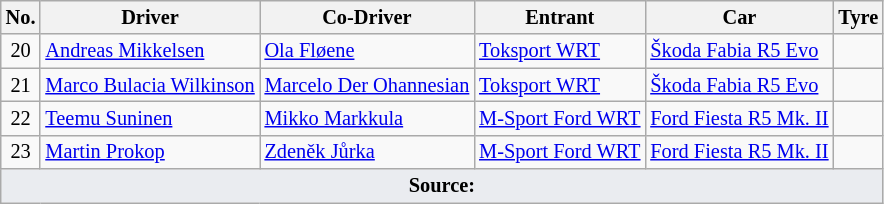<table class="wikitable" style="font-size: 85%;">
<tr>
<th>No.</th>
<th>Driver</th>
<th>Co-Driver</th>
<th>Entrant</th>
<th>Car</th>
<th>Tyre</th>
</tr>
<tr>
<td align="center">20</td>
<td nowrap> <a href='#'>Andreas Mikkelsen</a></td>
<td> <a href='#'>Ola Fløene</a></td>
<td> <a href='#'>Toksport WRT</a></td>
<td nowrap><a href='#'>Škoda Fabia R5 Evo</a></td>
<td></td>
</tr>
<tr>
<td align="center">21</td>
<td nowrap> <a href='#'>Marco Bulacia Wilkinson</a></td>
<td nowrap> <a href='#'>Marcelo Der Ohannesian</a></td>
<td> <a href='#'>Toksport WRT</a></td>
<td nowrap><a href='#'>Škoda Fabia R5 Evo</a></td>
<td></td>
</tr>
<tr>
<td align="center">22</td>
<td> <a href='#'>Teemu Suninen</a></td>
<td> <a href='#'>Mikko Markkula</a></td>
<td> <a href='#'>M-Sport Ford WRT</a></td>
<td><a href='#'>Ford Fiesta R5 Mk. II</a></td>
<td></td>
</tr>
<tr>
<td align="center">23</td>
<td> <a href='#'>Martin Prokop</a></td>
<td> <a href='#'>Zdeněk Jůrka</a></td>
<td> <a href='#'>M-Sport Ford WRT</a></td>
<td><a href='#'>Ford Fiesta R5 Mk. II</a></td>
<td align="center"></td>
</tr>
<tr>
<td colspan="6" style="background-color:#EAECF0;text-align:center"><strong>Source:</strong></td>
</tr>
</table>
